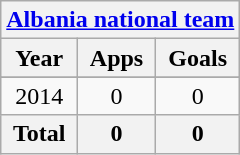<table class="wikitable" style="text-align:center">
<tr>
<th colspan=3><a href='#'>Albania national team</a></th>
</tr>
<tr>
<th>Year</th>
<th>Apps</th>
<th>Goals</th>
</tr>
<tr>
</tr>
<tr>
<td>2014</td>
<td>0</td>
<td>0</td>
</tr>
<tr>
<th>Total</th>
<th>0</th>
<th>0</th>
</tr>
</table>
